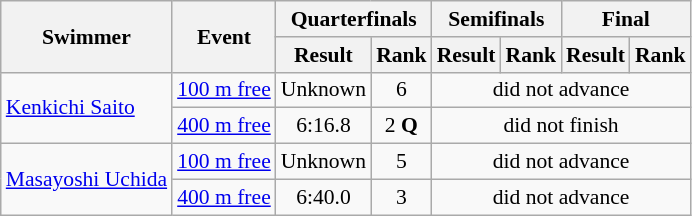<table class=wikitable style="font-size:90%">
<tr>
<th rowspan=2>Swimmer</th>
<th rowspan=2>Event</th>
<th colspan=2>Quarterfinals</th>
<th colspan=2>Semifinals</th>
<th colspan=2>Final</th>
</tr>
<tr>
<th>Result</th>
<th>Rank</th>
<th>Result</th>
<th>Rank</th>
<th>Result</th>
<th>Rank</th>
</tr>
<tr>
<td rowspan=2><a href='#'>Kenkichi Saito</a></td>
<td><a href='#'>100 m free</a></td>
<td align=center>Unknown</td>
<td align=center>6</td>
<td align=center colspan=4>did not advance</td>
</tr>
<tr>
<td><a href='#'>400 m free</a></td>
<td align=center>6:16.8</td>
<td align=center>2 <strong>Q</strong></td>
<td align=center colspan=4>did not finish</td>
</tr>
<tr>
<td rowspan=2><a href='#'>Masayoshi Uchida</a></td>
<td><a href='#'>100 m free</a></td>
<td align=center>Unknown</td>
<td align=center>5</td>
<td align=center colspan=4>did not advance</td>
</tr>
<tr>
<td><a href='#'>400 m free</a></td>
<td align=center>6:40.0</td>
<td align=center>3</td>
<td align=center colspan=4>did not advance</td>
</tr>
</table>
